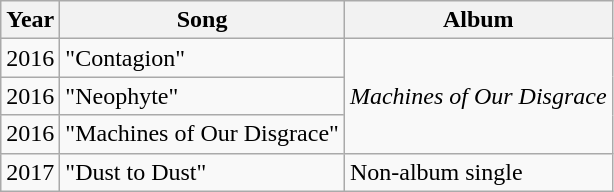<table class=wikitable>
<tr>
<th>Year</th>
<th>Song</th>
<th>Album</th>
</tr>
<tr>
<td>2016</td>
<td>"Contagion"</td>
<td rowspan=3><em>Machines of Our Disgrace</em></td>
</tr>
<tr>
<td>2016</td>
<td>"Neophyte"</td>
</tr>
<tr>
<td>2016</td>
<td>"Machines of Our Disgrace"</td>
</tr>
<tr>
<td>2017</td>
<td>"Dust to Dust"</td>
<td>Non-album single</td>
</tr>
</table>
